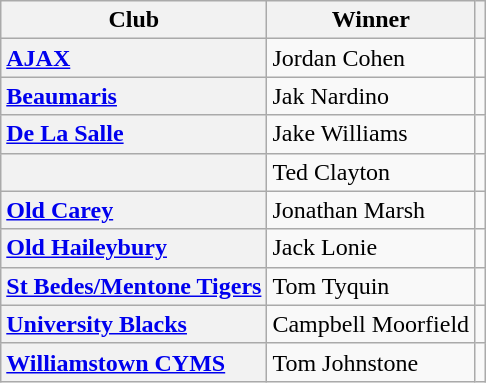<table class="wikitable plainrowheaders">
<tr>
<th>Club</th>
<th>Winner</th>
<th></th>
</tr>
<tr>
<th style="text-align:left"><a href='#'>AJAX</a></th>
<td>Jordan Cohen</td>
<td align="center"></td>
</tr>
<tr>
<th style="text-align:left"><a href='#'>Beaumaris</a></th>
<td>Jak Nardino</td>
<td align="center"></td>
</tr>
<tr>
<th style="text-align:left"><a href='#'>De La Salle</a></th>
<td>Jake Williams</td>
<td align="center"></td>
</tr>
<tr>
<th style="text-align:left"></th>
<td>Ted Clayton</td>
<td align="center"></td>
</tr>
<tr>
<th style="text-align:left"><a href='#'>Old Carey</a></th>
<td>Jonathan Marsh</td>
<td align="center"></td>
</tr>
<tr>
<th style="text-align:left"><a href='#'>Old Haileybury</a></th>
<td>Jack Lonie</td>
<td align="center"></td>
</tr>
<tr>
<th style="text-align:left"><a href='#'>St Bedes/Mentone Tigers</a></th>
<td>Tom Tyquin</td>
<td align="center"></td>
</tr>
<tr>
<th style="text-align:left"><a href='#'>University Blacks</a></th>
<td>Campbell Moorfield</td>
<td align="center"></td>
</tr>
<tr>
<th style="text-align:left"><a href='#'>Williamstown CYMS</a></th>
<td>Tom Johnstone</td>
<td align="center"></td>
</tr>
</table>
